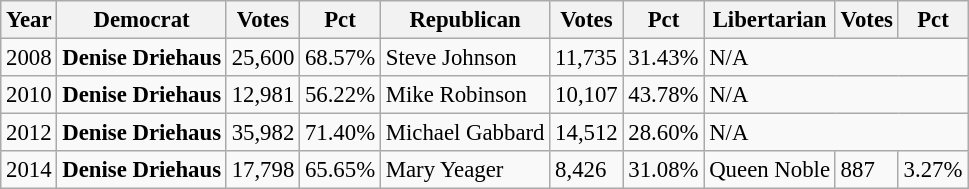<table class="wikitable" style="font-size:95%">
<tr>
<th>Year</th>
<th>Democrat</th>
<th>Votes</th>
<th>Pct</th>
<th>Republican</th>
<th>Votes</th>
<th>Pct</th>
<th>Libertarian</th>
<th>Votes</th>
<th>Pct</th>
</tr>
<tr>
<td>2008</td>
<td><strong>Denise Driehaus</strong></td>
<td>25,600</td>
<td>68.57%</td>
<td>Steve Johnson</td>
<td>11,735</td>
<td>31.43%</td>
<td colspan="3" >N/A</td>
</tr>
<tr>
<td>2010</td>
<td><strong>Denise Driehaus</strong></td>
<td>12,981</td>
<td>56.22%</td>
<td>Mike Robinson</td>
<td>10,107</td>
<td>43.78%</td>
<td colspan="3" >N/A</td>
</tr>
<tr>
<td>2012</td>
<td><strong>Denise Driehaus</strong></td>
<td>35,982</td>
<td>71.40%</td>
<td>Michael Gabbard</td>
<td>14,512</td>
<td>28.60%</td>
<td colspan="3" >N/A</td>
</tr>
<tr>
<td>2014</td>
<td><strong>Denise Driehaus</strong></td>
<td>17,798</td>
<td>65.65%</td>
<td>Mary Yeager</td>
<td>8,426</td>
<td>31.08%</td>
<td>Queen Noble</td>
<td>887</td>
<td>3.27%</td>
</tr>
</table>
